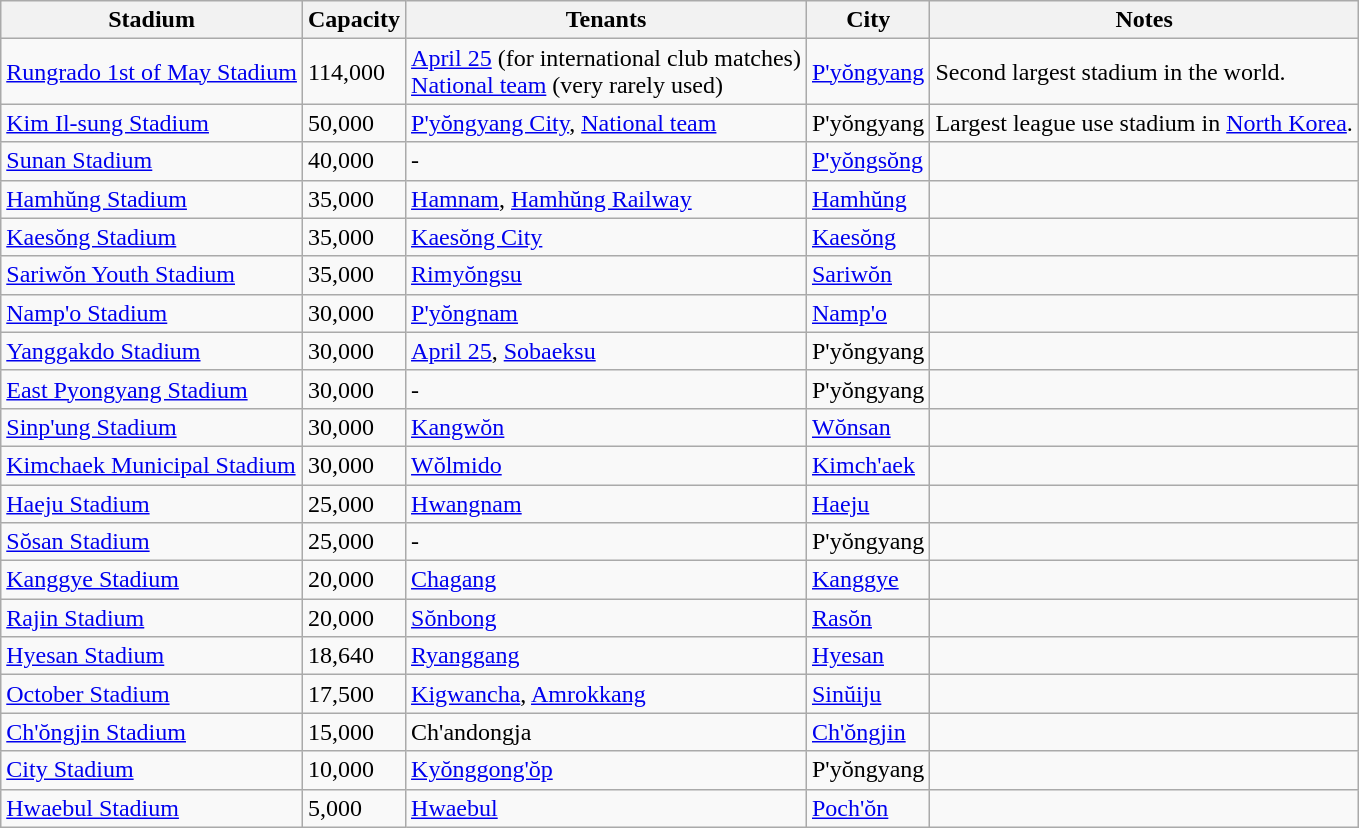<table class="wikitable">
<tr>
<th>Stadium</th>
<th>Capacity</th>
<th>Tenants</th>
<th>City</th>
<th>Notes</th>
</tr>
<tr>
<td style="text-align:left;"><a href='#'>Rungrado 1st of May Stadium</a></td>
<td style="text-align:left;">114,000</td>
<td><a href='#'>April 25</a> (for international club matches)<br> <a href='#'>National team</a> (very rarely used)</td>
<td><a href='#'>P'yŏngyang</a></td>
<td>Second largest stadium in the world.</td>
</tr>
<tr>
<td style="text-align:left;"><a href='#'>Kim Il-sung Stadium</a></td>
<td style="text-align:left;">50,000</td>
<td><a href='#'>P'yŏngyang City</a>, <a href='#'>National team</a></td>
<td>P'yŏngyang</td>
<td>Largest league use stadium in <a href='#'>North Korea</a>.</td>
</tr>
<tr>
<td style="text-align:left;"><a href='#'>Sunan Stadium</a></td>
<td style="text-align:left;">40,000</td>
<td>-</td>
<td><a href='#'>P'yŏngsŏng</a></td>
<td></td>
</tr>
<tr>
<td style="text-align:left;"><a href='#'>Hamhŭng Stadium</a></td>
<td style="text-align:left;">35,000</td>
<td><a href='#'>Hamnam</a>, <a href='#'>Hamhŭng Railway</a></td>
<td><a href='#'>Hamhŭng</a></td>
<td></td>
</tr>
<tr>
<td style="text-align:left;"><a href='#'>Kaesŏng Stadium</a></td>
<td style="text-align:left;">35,000</td>
<td><a href='#'>Kaesŏng City</a></td>
<td><a href='#'>Kaesŏng</a></td>
<td></td>
</tr>
<tr>
<td style="text-align:left;"><a href='#'>Sariwŏn Youth Stadium</a></td>
<td style="text-align:left;">35,000</td>
<td><a href='#'>Rimyŏngsu</a></td>
<td><a href='#'>Sariwŏn</a></td>
<td></td>
</tr>
<tr>
<td style="text-align:left;"><a href='#'>Namp'o Stadium</a></td>
<td style="text-align:left;">30,000</td>
<td><a href='#'>P'yŏngnam</a></td>
<td><a href='#'>Namp'o</a></td>
<td></td>
</tr>
<tr>
<td style="text-align:left;"><a href='#'>Yanggakdo Stadium</a></td>
<td style="text-align:left;">30,000</td>
<td><a href='#'>April 25</a>, <a href='#'>Sobaeksu</a></td>
<td>P'yŏngyang</td>
<td></td>
</tr>
<tr>
<td style="text-align:left;"><a href='#'>East Pyongyang Stadium</a></td>
<td style="text-align:left;">30,000</td>
<td>-</td>
<td>P'yŏngyang</td>
<td></td>
</tr>
<tr>
<td style="text-align:left;"><a href='#'>Sinp'ung Stadium</a></td>
<td style="text-align:left;">30,000</td>
<td><a href='#'>Kangwŏn</a></td>
<td><a href='#'>Wŏnsan</a></td>
<td></td>
</tr>
<tr>
<td style="text-align:left;"><a href='#'>Kimchaek Municipal Stadium</a></td>
<td style="text-align:left;">30,000</td>
<td><a href='#'>Wŏlmido</a></td>
<td><a href='#'>Kimch'aek</a></td>
<td></td>
</tr>
<tr>
<td style="text-align:left;"><a href='#'>Haeju Stadium</a></td>
<td style="text-align:left;">25,000</td>
<td><a href='#'>Hwangnam</a></td>
<td><a href='#'>Haeju</a></td>
<td></td>
</tr>
<tr>
<td style="text-align:left;"><a href='#'>Sŏsan Stadium</a></td>
<td style="text-align:left;">25,000</td>
<td>-</td>
<td>P'yŏngyang</td>
<td></td>
</tr>
<tr>
<td style="text-align:left;"><a href='#'>Kanggye Stadium</a></td>
<td style="text-align:left;">20,000</td>
<td><a href='#'>Chagang</a></td>
<td><a href='#'>Kanggye</a></td>
<td></td>
</tr>
<tr>
<td style="text-align:left;"><a href='#'>Rajin Stadium</a></td>
<td style="text-align:left;">20,000</td>
<td><a href='#'>Sŏnbong</a></td>
<td><a href='#'>Rasŏn</a></td>
<td></td>
</tr>
<tr>
<td style="text-align:left;"><a href='#'>Hyesan Stadium</a></td>
<td style="text-align:left;">18,640</td>
<td><a href='#'>Ryanggang</a></td>
<td><a href='#'>Hyesan</a></td>
<td></td>
</tr>
<tr>
<td style="text-align:left;"><a href='#'>October Stadium</a></td>
<td style="text-align:left;">17,500</td>
<td><a href='#'>Kigwancha</a>, <a href='#'>Amrokkang</a></td>
<td><a href='#'>Sinŭiju</a></td>
<td></td>
</tr>
<tr>
<td style="text-align:left;"><a href='#'>Ch'ŏngjin Stadium</a></td>
<td style="text-align:left;">15,000</td>
<td>Ch'andongja</td>
<td><a href='#'>Ch'ŏngjin</a></td>
<td></td>
</tr>
<tr>
<td style="text-align:left;"><a href='#'>City Stadium</a></td>
<td style="text-align:left;">10,000</td>
<td><a href='#'>Kyŏnggong'ŏp</a></td>
<td>P'yŏngyang</td>
<td></td>
</tr>
<tr>
<td style="text-align:left;"><a href='#'>Hwaebul Stadium</a></td>
<td style="text-align:left;">5,000</td>
<td><a href='#'>Hwaebul</a></td>
<td><a href='#'>Poch'ŏn</a></td>
<td></td>
</tr>
</table>
